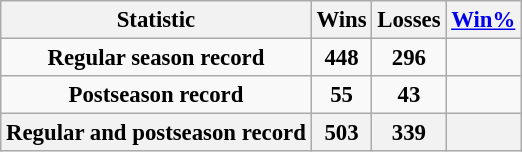<table class="wikitable" style="text-align:center; font-size:95%">
<tr hfh>
<th>Statistic</th>
<th>Wins</th>
<th>Losses</th>
<th><a href='#'>Win%</a></th>
</tr>
<tr>
<td><strong>Regular season record</strong></td>
<td><strong>448</strong></td>
<td><strong>296</strong></td>
<td><strong></strong></td>
</tr>
<tr>
<td><strong>Postseason record</strong></td>
<td><strong>55</strong></td>
<td><strong>43</strong></td>
<td><strong></strong></td>
</tr>
<tr>
<th><strong>Regular and postseason record</strong></th>
<th><strong>503</strong></th>
<th><strong>339</strong></th>
<th><strong></strong></th>
</tr>
</table>
